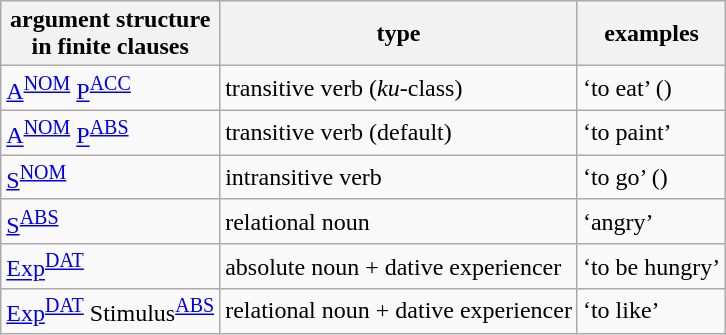<table class="wikitable">
<tr>
<th>argument structure<br> in finite clauses</th>
<th>type</th>
<th>examples</th>
</tr>
<tr>
<td><a href='#'>A</a><sup><a href='#'>NOM</a></sup> <a href='#'>P</a><sup><a href='#'>ACC</a></sup></td>
<td>transitive verb (<em>ku</em>-class)</td>
<td> ‘to eat’ ()</td>
</tr>
<tr>
<td><a href='#'>A</a><sup><a href='#'>NOM</a></sup> <a href='#'>P</a><sup><a href='#'>ABS</a></sup></td>
<td>transitive verb (default)</td>
<td> ‘to paint’</td>
</tr>
<tr>
<td><a href='#'>S</a><sup><a href='#'>NOM</a></sup></td>
<td>intransitive verb</td>
<td> ‘to go’ ()</td>
</tr>
<tr>
<td><a href='#'>S</a><sup><a href='#'>ABS</a></sup></td>
<td>relational noun</td>
<td> ‘angry’</td>
</tr>
<tr>
<td><a href='#'>Exp</a><sup><a href='#'>DAT</a></sup></td>
<td>absolute noun + dative experiencer</td>
<td> ‘to be hungry’</td>
</tr>
<tr>
<td><a href='#'>Exp</a><sup><a href='#'>DAT</a></sup> Stimulus<sup><a href='#'>ABS</a></sup></td>
<td>relational noun + dative experiencer</td>
<td> ‘to like’</td>
</tr>
</table>
